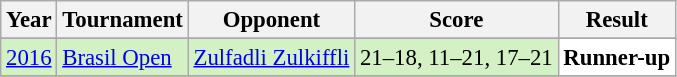<table class="sortable wikitable" style="font-size: 95%;">
<tr>
<th>Year</th>
<th>Tournament</th>
<th>Opponent</th>
<th>Score</th>
<th>Result</th>
</tr>
<tr>
</tr>
<tr style="background:#D4F1C5">
<td align="center"><a href='#'>2016</a></td>
<td align="left"><a href='#'>Brasil Open</a></td>
<td align="left"> <a href='#'>Zulfadli Zulkiffli</a></td>
<td align="left">21–18, 11–21, 17–21</td>
<td style="text-align:left; background:white"> <strong>Runner-up</strong></td>
</tr>
<tr>
</tr>
</table>
